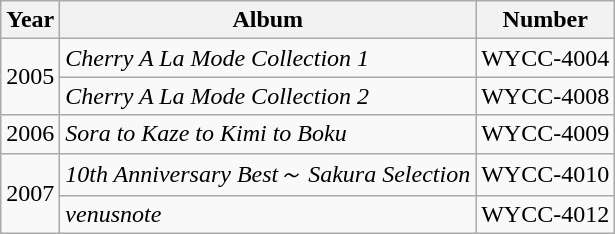<table class="wikitable sortable">
<tr>
<th>Year</th>
<th>Album</th>
<th>Number</th>
</tr>
<tr>
<td rowspan="2">2005</td>
<td><em>Cherry A La Mode Collection 1</em></td>
<td>WYCC-4004</td>
</tr>
<tr>
<td><em>Cherry A La Mode Collection 2</em></td>
<td>WYCC-4008</td>
</tr>
<tr>
<td>2006</td>
<td><em>Sora to Kaze to Kimi to Boku</em></td>
<td>WYCC-4009</td>
</tr>
<tr>
<td rowspan="2">2007</td>
<td><em>10th Anniversary Best～ Sakura Selection</em></td>
<td>WYCC-4010</td>
</tr>
<tr>
<td><em>venusnote</em></td>
<td>WYCC-4012</td>
</tr>
</table>
